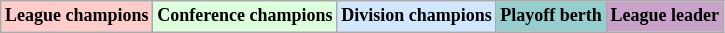<table class="wikitable"  style="text-align:center; font-size:75%;">
<tr>
<td style="background:#fcc;"><strong>League champions</strong></td>
<td style="background:#dfd;"><strong>Conference champions</strong></td>
<td style="background:#d0e7ff;"><strong>Division champions</strong></td>
<td style="background:#96cdcd;"><strong>Playoff berth</strong></td>
<td style="background:#c8a2c8;"><strong>League leader</strong></td>
</tr>
</table>
